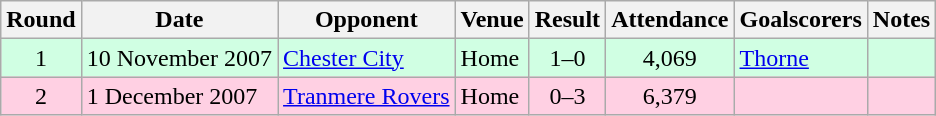<table class="wikitable">
<tr>
<th>Round</th>
<th>Date</th>
<th>Opponent</th>
<th>Venue</th>
<th>Result</th>
<th>Attendance</th>
<th>Goalscorers</th>
<th>Notes</th>
</tr>
<tr bgcolor="#d0ffe3">
<td align="center">1</td>
<td>10 November 2007</td>
<td><a href='#'>Chester City</a></td>
<td>Home</td>
<td align="center">1–0</td>
<td align="center">4,069</td>
<td><a href='#'>Thorne</a></td>
<td></td>
</tr>
<tr bgcolor="#ffd0e3">
<td align="center">2</td>
<td>1 December 2007</td>
<td><a href='#'>Tranmere Rovers</a></td>
<td>Home</td>
<td align="center">0–3</td>
<td align="center">6,379</td>
<td></td>
<td></td>
</tr>
</table>
